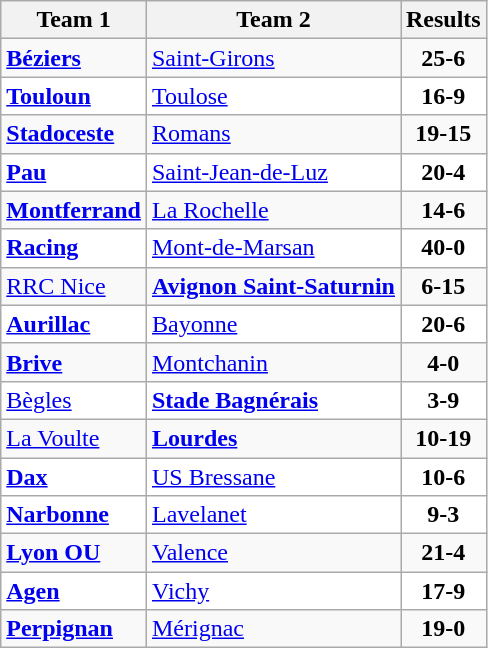<table class="wikitable">
<tr>
<th>Team 1</th>
<th>Team 2</th>
<th>Results</th>
</tr>
<tr>
<td><strong><a href='#'>Béziers</a></strong></td>
<td><a href='#'>Saint-Girons</a></td>
<td align="center"><strong>25-6</strong></td>
</tr>
<tr bgcolor="white">
<td><strong><a href='#'>Touloun</a></strong></td>
<td><a href='#'>Toulose</a></td>
<td align="center"><strong>16-9</strong></td>
</tr>
<tr>
<td><strong><a href='#'>Stadoceste</a></strong></td>
<td><a href='#'>Romans</a></td>
<td align="center"><strong>19-15</strong></td>
</tr>
<tr bgcolor="white">
<td><strong><a href='#'>Pau</a></strong></td>
<td><a href='#'>Saint-Jean-de-Luz</a></td>
<td align="center"><strong>20-4</strong></td>
</tr>
<tr>
<td><strong><a href='#'>Montferrand</a></strong></td>
<td><a href='#'>La Rochelle</a></td>
<td align="center"><strong>14-6</strong></td>
</tr>
<tr bgcolor="white">
<td><strong><a href='#'>Racing</a></strong></td>
<td><a href='#'>Mont-de-Marsan</a></td>
<td align="center"><strong>40-0</strong></td>
</tr>
<tr>
<td><a href='#'>RRC Nice</a></td>
<td><strong><a href='#'>Avignon Saint-Saturnin</a></strong></td>
<td align="center"><strong>6-15</strong></td>
</tr>
<tr bgcolor="white">
<td><strong><a href='#'>Aurillac</a></strong></td>
<td><a href='#'>Bayonne</a></td>
<td align="center"><strong>20-6</strong></td>
</tr>
<tr>
<td><strong><a href='#'>Brive</a></strong></td>
<td><a href='#'>Montchanin</a></td>
<td align="center"><strong>4-0</strong></td>
</tr>
<tr bgcolor="white">
<td><a href='#'>Bègles</a></td>
<td><strong><a href='#'>Stade Bagnérais</a></strong></td>
<td align="center"><strong>3-9</strong></td>
</tr>
<tr>
<td><a href='#'>La Voulte</a></td>
<td><strong><a href='#'>Lourdes</a></strong></td>
<td align="center"><strong>10-19</strong></td>
</tr>
<tr bgcolor="white">
<td><strong><a href='#'>Dax</a></strong></td>
<td><a href='#'>US Bressane</a></td>
<td align="center"><strong>10-6</strong></td>
</tr>
<tr bgcolor="white">
<td><strong><a href='#'>Narbonne</a></strong></td>
<td><a href='#'>Lavelanet</a></td>
<td align="center"><strong>9-3</strong></td>
</tr>
<tr>
<td><strong><a href='#'>Lyon OU</a></strong></td>
<td><a href='#'>Valence</a></td>
<td align="center"><strong>21-4</strong></td>
</tr>
<tr bgcolor="white">
<td><strong><a href='#'>Agen</a></strong></td>
<td><a href='#'>Vichy</a></td>
<td align="center"><strong>17-9</strong></td>
</tr>
<tr>
<td><strong><a href='#'>Perpignan</a></strong></td>
<td><a href='#'>Mérignac</a></td>
<td align="center"><strong>19-0</strong></td>
</tr>
</table>
